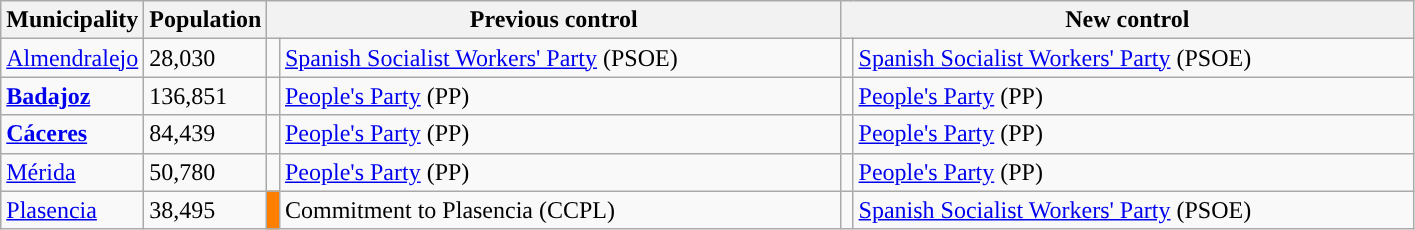<table class="wikitable sortable">
<tr>
<th>Municipality</th>
<th>Population</th>
<th colspan="2" style="width:375px;">Previous control</th>
<th colspan="2" style="width:375px;">New control</th>
</tr>
<tr>
<td><a href='#'>Almendralejo</a></td>
<td>28,030</td>
<td width="1" style="color:inherit;background:"></td>
<td><a href='#'>Spanish Socialist Workers' Party</a> (PSOE)</td>
<td width="1" style="color:inherit;background:"></td>
<td><a href='#'>Spanish Socialist Workers' Party</a> (PSOE)</td>
</tr>
<tr>
<td><strong><a href='#'>Badajoz</a></strong></td>
<td>136,851</td>
<td style="color:inherit;background:"></td>
<td><a href='#'>People's Party</a> (PP)</td>
<td style="color:inherit;background:"></td>
<td><a href='#'>People's Party</a> (PP)</td>
</tr>
<tr>
<td><strong><a href='#'>Cáceres</a></strong></td>
<td>84,439</td>
<td style="color:inherit;background:"></td>
<td><a href='#'>People's Party</a> (PP)</td>
<td style="color:inherit;background:"></td>
<td><a href='#'>People's Party</a> (PP)</td>
</tr>
<tr>
<td><a href='#'>Mérida</a></td>
<td>50,780</td>
<td style="color:inherit;background:"></td>
<td><a href='#'>People's Party</a> (PP)</td>
<td style="color:inherit;background:"></td>
<td><a href='#'>People's Party</a> (PP)</td>
</tr>
<tr>
<td><a href='#'>Plasencia</a></td>
<td>38,495</td>
<td bgcolor="#FF7F00"></td>
<td>Commitment to Plasencia (CCPL)</td>
<td style="color:inherit;background:"></td>
<td><a href='#'>Spanish Socialist Workers' Party</a> (PSOE)</td>
</tr>
</table>
